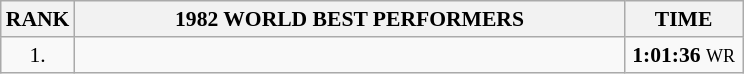<table class="wikitable" style="border-collapse: collapse; font-size: 90%;">
<tr>
<th>RANK</th>
<th align="center" style="width: 25em">1982 WORLD BEST PERFORMERS</th>
<th align="center" style="width: 5em">TIME</th>
</tr>
<tr>
<td align="center">1.</td>
<td></td>
<td align="center"><strong>1:01:36</strong> <small>WR</small></td>
</tr>
</table>
